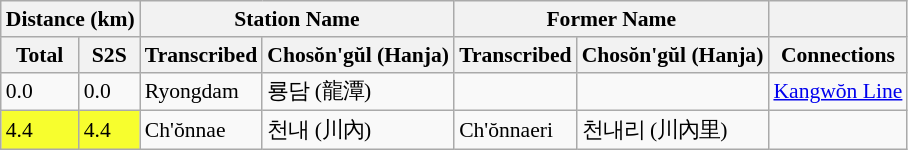<table class="wikitable" style="font-size:90%;">
<tr>
<th colspan="2">Distance (km)</th>
<th colspan="2">Station Name</th>
<th colspan="2">Former Name</th>
<th></th>
</tr>
<tr>
<th>Total</th>
<th>S2S</th>
<th>Transcribed</th>
<th>Chosŏn'gŭl (Hanja)</th>
<th>Transcribed</th>
<th>Chosŏn'gŭl (Hanja)</th>
<th>Connections</th>
</tr>
<tr>
<td>0.0</td>
<td>0.0</td>
<td>Ryongdam</td>
<td>룡담 (龍潭)</td>
<td></td>
<td></td>
<td><a href='#'>Kangwŏn Line</a></td>
</tr>
<tr>
<td bgcolor=#F7FE2E>4.4</td>
<td bgcolor=#F7FE2E>4.4</td>
<td>Ch'ŏnnae</td>
<td>천내 (川內)</td>
<td>Ch'ŏnnaeri</td>
<td>천내리 (川內里)</td>
<td></td>
</tr>
</table>
